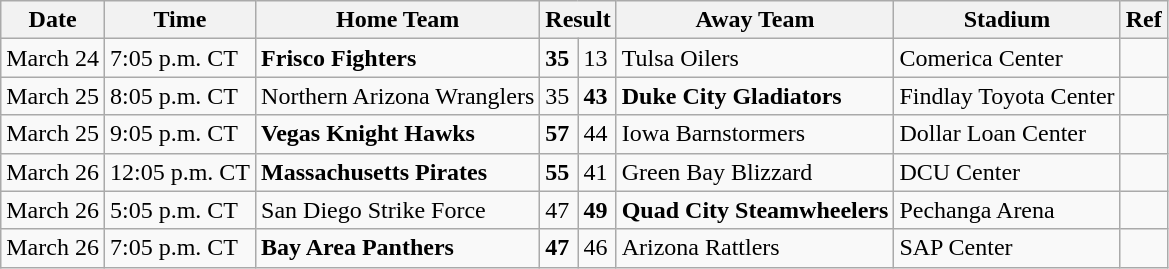<table class="wikitable">
<tr>
<th>Date</th>
<th>Time</th>
<th>Home Team</th>
<th colspan="2">Result</th>
<th>Away Team</th>
<th>Stadium</th>
<th>Ref</th>
</tr>
<tr>
<td>March 24</td>
<td>7:05 p.m. CT</td>
<td><strong>Frisco Fighters</strong></td>
<td><strong>35</strong></td>
<td>13</td>
<td>Tulsa Oilers</td>
<td>Comerica Center</td>
<td></td>
</tr>
<tr>
<td>March 25</td>
<td>8:05 p.m. CT</td>
<td>Northern Arizona Wranglers</td>
<td>35</td>
<td><strong>43</strong></td>
<td><strong>Duke City Gladiators</strong></td>
<td>Findlay Toyota Center</td>
<td></td>
</tr>
<tr>
<td>March 25</td>
<td>9:05 p.m. CT</td>
<td><strong>Vegas Knight Hawks</strong></td>
<td><strong>57</strong></td>
<td>44</td>
<td>Iowa Barnstormers</td>
<td>Dollar Loan Center</td>
<td></td>
</tr>
<tr>
<td>March 26</td>
<td>12:05 p.m. CT</td>
<td><strong>Massachusetts Pirates</strong></td>
<td><strong>55</strong></td>
<td>41</td>
<td>Green Bay Blizzard</td>
<td>DCU Center</td>
<td></td>
</tr>
<tr>
<td>March 26</td>
<td>5:05 p.m. CT</td>
<td>San Diego Strike Force</td>
<td>47</td>
<td><strong>49</strong></td>
<td><strong>Quad City Steamwheelers</strong></td>
<td>Pechanga Arena</td>
<td></td>
</tr>
<tr>
<td>March 26</td>
<td>7:05 p.m. CT</td>
<td><strong>Bay Area Panthers</strong></td>
<td><strong>47</strong></td>
<td>46</td>
<td>Arizona Rattlers</td>
<td>SAP Center</td>
<td></td>
</tr>
</table>
